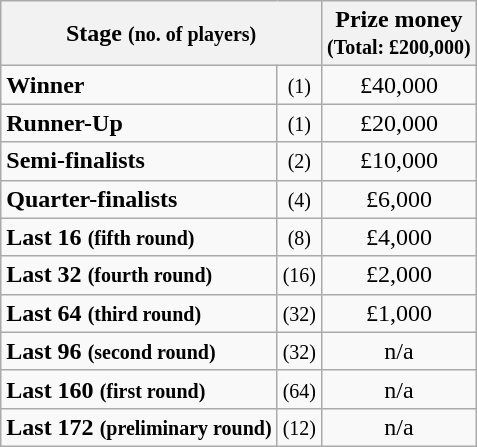<table class="wikitable">
<tr>
<th colspan=2>Stage <small>(no. of players)</small></th>
<th>Prize money<br><small>(Total: £200,000)</small></th>
</tr>
<tr>
<td><strong>Winner</strong></td>
<td align=center><small>(1)</small></td>
<td align=center>£40,000</td>
</tr>
<tr>
<td><strong>Runner-Up</strong></td>
<td align=center><small>(1)</small></td>
<td align=center>£20,000</td>
</tr>
<tr>
<td><strong>Semi-finalists</strong></td>
<td align=center><small>(2)</small></td>
<td align=center>£10,000</td>
</tr>
<tr>
<td><strong>Quarter-finalists</strong></td>
<td align=center><small>(4)</small></td>
<td align=center>£6,000</td>
</tr>
<tr>
<td><strong>Last 16 <small>(fifth round)</small></strong></td>
<td align=center><small>(8)</small></td>
<td align=center>£4,000</td>
</tr>
<tr>
<td><strong>Last 32 <small>(fourth round)</small></strong></td>
<td align=center><small>(16)</small></td>
<td align=center>£2,000</td>
</tr>
<tr>
<td><strong>Last 64 <small>(third round)</small></strong></td>
<td align=center><small>(32)</small></td>
<td align=center>£1,000</td>
</tr>
<tr>
<td><strong>Last 96 <small>(second round)</small></strong></td>
<td align=center><small>(32)</small></td>
<td align=center>n/a</td>
</tr>
<tr>
<td><strong>Last 160 <small>(first round)</small></strong></td>
<td align=center><small>(64)</small></td>
<td align=center>n/a</td>
</tr>
<tr>
<td><strong>Last 172 <small>(preliminary round)</small></strong></td>
<td align=center><small>(12)</small></td>
<td align=center>n/a</td>
</tr>
</table>
